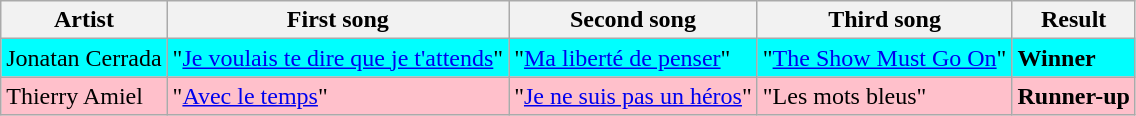<table class=wikitable>
<tr>
<th>Artist</th>
<th>First song</th>
<th>Second song</th>
<th>Third song</th>
<th>Result</th>
</tr>
<tr style="background:cyan;">
<td>Jonatan Cerrada</td>
<td>"<a href='#'>Je voulais te dire que je t'attends</a>"</td>
<td>"<a href='#'>Ma liberté de penser</a>"</td>
<td>"<a href='#'>The Show Must Go On</a>"</td>
<td><strong>Winner</strong></td>
</tr>
<tr style="background:pink;">
<td>Thierry Amiel</td>
<td>"<a href='#'>Avec le temps</a>"</td>
<td>"<a href='#'>Je ne suis pas un héros</a>"</td>
<td>"Les mots bleus"</td>
<td><strong>Runner-up</strong></td>
</tr>
</table>
